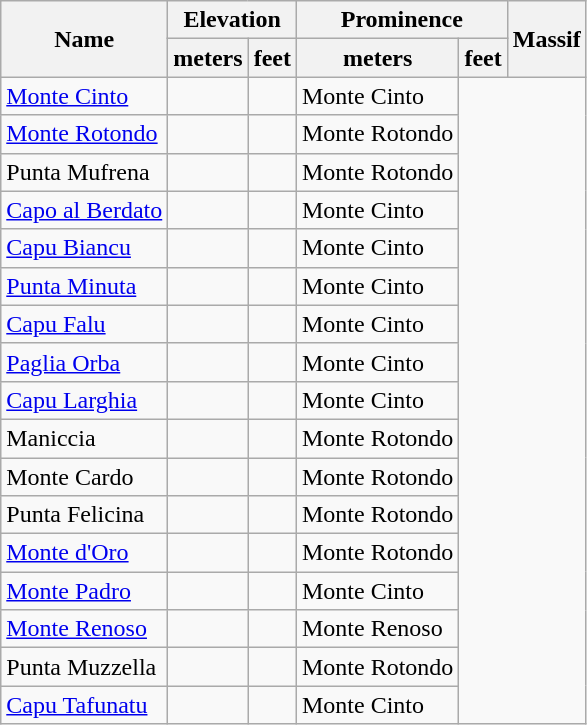<table class="wikitable sortable">
<tr>
<th rowspan=2>Name</th>
<th colspan=2>Elevation</th>
<th colspan=2>Prominence</th>
<th rowspan=2>Massif</th>
</tr>
<tr>
<th>meters</th>
<th>feet</th>
<th>meters</th>
<th>feet</th>
</tr>
<tr>
<td><a href='#'>Monte Cinto</a></td>
<td></td>
<td></td>
<td>Monte Cinto</td>
</tr>
<tr>
<td><a href='#'>Monte Rotondo</a></td>
<td></td>
<td></td>
<td>Monte Rotondo</td>
</tr>
<tr>
<td>Punta Mufrena</td>
<td></td>
<td></td>
<td>Monte Rotondo</td>
</tr>
<tr>
<td><a href='#'>Capo al Berdato</a></td>
<td></td>
<td></td>
<td>Monte Cinto</td>
</tr>
<tr>
<td><a href='#'>Capu Biancu</a></td>
<td></td>
<td></td>
<td>Monte Cinto</td>
</tr>
<tr>
<td><a href='#'>Punta Minuta</a></td>
<td></td>
<td></td>
<td>Monte Cinto</td>
</tr>
<tr>
<td><a href='#'>Capu Falu</a></td>
<td></td>
<td></td>
<td>Monte Cinto</td>
</tr>
<tr>
<td><a href='#'>Paglia Orba</a></td>
<td></td>
<td></td>
<td>Monte Cinto</td>
</tr>
<tr>
<td><a href='#'>Capu Larghia</a></td>
<td></td>
<td></td>
<td>Monte Cinto</td>
</tr>
<tr>
<td>Maniccia</td>
<td></td>
<td></td>
<td>Monte Rotondo</td>
</tr>
<tr>
<td>Monte Cardo</td>
<td></td>
<td></td>
<td>Monte Rotondo</td>
</tr>
<tr>
<td>Punta Felicina</td>
<td></td>
<td></td>
<td>Monte Rotondo</td>
</tr>
<tr>
<td><a href='#'>Monte d'Oro</a></td>
<td></td>
<td></td>
<td>Monte Rotondo</td>
</tr>
<tr>
<td><a href='#'>Monte Padro</a></td>
<td></td>
<td></td>
<td>Monte Cinto</td>
</tr>
<tr>
<td><a href='#'>Monte Renoso</a></td>
<td></td>
<td></td>
<td>Monte Renoso</td>
</tr>
<tr>
<td>Punta Muzzella</td>
<td></td>
<td></td>
<td>Monte Rotondo</td>
</tr>
<tr>
<td><a href='#'>Capu Tafunatu</a></td>
<td></td>
<td></td>
<td>Monte Cinto</td>
</tr>
</table>
